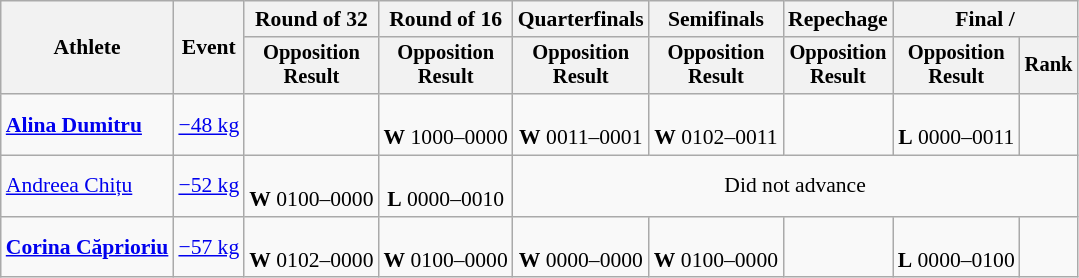<table class="wikitable" style="font-size:90%">
<tr>
<th rowspan=2>Athlete</th>
<th rowspan=2>Event</th>
<th>Round of 32</th>
<th>Round of 16</th>
<th>Quarterfinals</th>
<th>Semifinals</th>
<th>Repechage</th>
<th colspan=2>Final / </th>
</tr>
<tr style="font-size:95%">
<th>Opposition<br>Result</th>
<th>Opposition<br>Result</th>
<th>Opposition<br>Result</th>
<th>Opposition<br>Result</th>
<th>Opposition<br>Result</th>
<th>Opposition<br>Result</th>
<th>Rank</th>
</tr>
<tr align=center>
<td align=left><strong><a href='#'>Alina Dumitru</a></strong></td>
<td align=left><a href='#'>−48 kg</a></td>
<td></td>
<td><br><strong>W</strong> 1000–0000</td>
<td> <br><strong>W</strong> 0011–0001</td>
<td> <br><strong>W</strong> 0102–0011</td>
<td></td>
<td><br><strong>L</strong> 0000–0011</td>
<td></td>
</tr>
<tr align=center>
<td align=left><a href='#'>Andreea Chițu</a></td>
<td align=left><a href='#'>−52 kg</a></td>
<td><br><strong>W</strong> 0100–0000</td>
<td><br><strong>L</strong> 0000–0010</td>
<td colspan=5>Did not advance</td>
</tr>
<tr align=center>
<td align=left><strong><a href='#'>Corina Căprioriu</a></strong></td>
<td align=left><a href='#'>−57 kg</a></td>
<td><br><strong>W</strong> 0102–0000</td>
<td><br><strong>W</strong> 0100–0000</td>
<td><br><strong>W</strong> 0000–0000 </td>
<td><br><strong>W</strong> 0100–0000</td>
<td></td>
<td><br><strong>L</strong> 0000–0100</td>
<td></td>
</tr>
</table>
